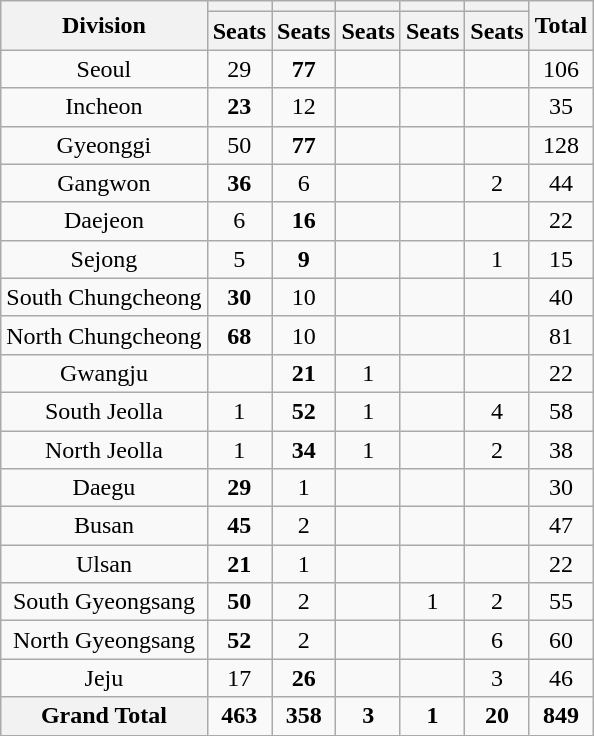<table class="wikitable" style="text-align:center;">
<tr>
<th rowspan="2">Division</th>
<th></th>
<th></th>
<th></th>
<th></th>
<th></th>
<th rowspan="2">Total</th>
</tr>
<tr>
<th>Seats</th>
<th>Seats</th>
<th>Seats</th>
<th>Seats</th>
<th>Seats</th>
</tr>
<tr>
<td>Seoul</td>
<td>29</td>
<td><strong>77</strong></td>
<td></td>
<td></td>
<td></td>
<td>106</td>
</tr>
<tr>
<td>Incheon</td>
<td><strong>23</strong></td>
<td>12</td>
<td></td>
<td></td>
<td></td>
<td>35</td>
</tr>
<tr>
<td>Gyeonggi</td>
<td>50</td>
<td><strong>77</strong></td>
<td></td>
<td></td>
<td></td>
<td>128</td>
</tr>
<tr>
<td>Gangwon</td>
<td><strong>36</strong></td>
<td>6</td>
<td></td>
<td></td>
<td>2</td>
<td>44</td>
</tr>
<tr>
<td>Daejeon</td>
<td>6</td>
<td><strong>16</strong></td>
<td></td>
<td></td>
<td></td>
<td>22</td>
</tr>
<tr>
<td>Sejong</td>
<td>5</td>
<td><strong>9</strong></td>
<td></td>
<td></td>
<td>1</td>
<td>15</td>
</tr>
<tr>
<td>South Chungcheong</td>
<td><strong>30</strong></td>
<td>10</td>
<td></td>
<td></td>
<td></td>
<td>40</td>
</tr>
<tr>
<td>North Chungcheong</td>
<td><strong>68</strong></td>
<td>10</td>
<td></td>
<td></td>
<td></td>
<td>81</td>
</tr>
<tr>
<td>Gwangju</td>
<td></td>
<td><strong>21</strong></td>
<td>1</td>
<td></td>
<td></td>
<td>22</td>
</tr>
<tr>
<td>South Jeolla</td>
<td>1</td>
<td><strong>52</strong></td>
<td>1</td>
<td></td>
<td>4</td>
<td>58</td>
</tr>
<tr>
<td>North Jeolla</td>
<td>1</td>
<td><strong>34</strong></td>
<td>1</td>
<td></td>
<td>2</td>
<td>38</td>
</tr>
<tr>
<td>Daegu</td>
<td><strong>29</strong></td>
<td>1</td>
<td></td>
<td></td>
<td></td>
<td>30</td>
</tr>
<tr>
<td>Busan</td>
<td><strong>45</strong></td>
<td>2</td>
<td></td>
<td></td>
<td></td>
<td>47</td>
</tr>
<tr>
<td>Ulsan</td>
<td><strong>21</strong></td>
<td>1</td>
<td></td>
<td></td>
<td></td>
<td>22</td>
</tr>
<tr>
<td>South Gyeongsang</td>
<td><strong>50</strong></td>
<td>2</td>
<td></td>
<td>1</td>
<td>2</td>
<td>55</td>
</tr>
<tr>
<td>North Gyeongsang</td>
<td><strong>52</strong></td>
<td>2</td>
<td></td>
<td></td>
<td>6</td>
<td>60</td>
</tr>
<tr>
<td>Jeju</td>
<td>17</td>
<td><strong>26</strong></td>
<td></td>
<td></td>
<td>3</td>
<td>46</td>
</tr>
<tr class="sortbottom">
<th>Grand Total</th>
<td><strong>463</strong></td>
<td><strong>358</strong></td>
<td><strong>3</strong></td>
<td><strong>1</strong></td>
<td><strong>20</strong></td>
<td><strong>849</strong></td>
</tr>
</table>
